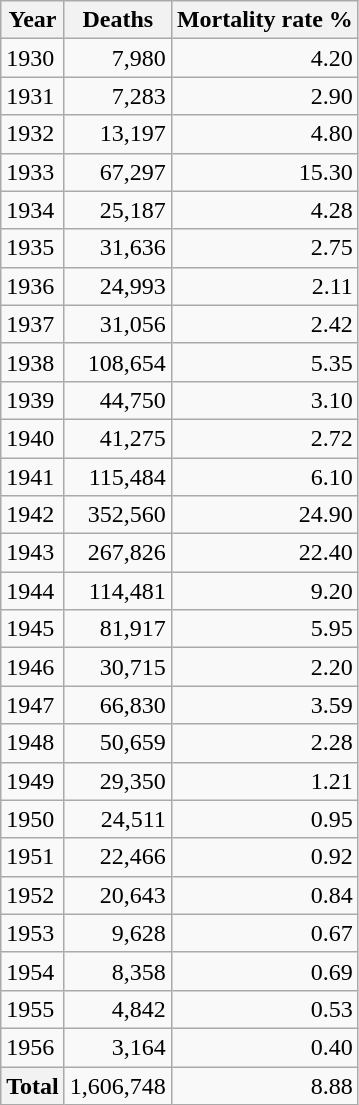<table class="wikitable">
<tr>
<th>Year</th>
<th>Deaths</th>
<th>Mortality rate %</th>
</tr>
<tr>
<td>1930</td>
<td align="right">7,980</td>
<td align="right">4.20</td>
</tr>
<tr>
<td>1931</td>
<td align="right">7,283</td>
<td align="right">2.90</td>
</tr>
<tr>
<td>1932</td>
<td align="right">13,197</td>
<td align="right">4.80</td>
</tr>
<tr>
<td>1933</td>
<td align="right">67,297</td>
<td align="right">15.30</td>
</tr>
<tr>
<td>1934</td>
<td align="right">25,187</td>
<td align="right">4.28</td>
</tr>
<tr>
<td>1935</td>
<td align="right">31,636</td>
<td align="right">2.75</td>
</tr>
<tr>
<td>1936</td>
<td align="right">24,993</td>
<td align="right">2.11</td>
</tr>
<tr>
<td>1937</td>
<td align="right">31,056</td>
<td align="right">2.42</td>
</tr>
<tr>
<td>1938</td>
<td align="right">108,654</td>
<td align="right">5.35</td>
</tr>
<tr>
<td>1939</td>
<td align="right">44,750</td>
<td align="right">3.10</td>
</tr>
<tr>
<td>1940</td>
<td align="right">41,275</td>
<td align="right">2.72</td>
</tr>
<tr>
<td>1941</td>
<td align="right">115,484</td>
<td align="right">6.10</td>
</tr>
<tr>
<td>1942</td>
<td align="right">352,560</td>
<td align="right">24.90</td>
</tr>
<tr>
<td>1943</td>
<td align="right">267,826</td>
<td align="right">22.40</td>
</tr>
<tr>
<td>1944</td>
<td align="right">114,481</td>
<td align="right">9.20</td>
</tr>
<tr>
<td>1945</td>
<td align="right">81,917</td>
<td align="right">5.95</td>
</tr>
<tr>
<td>1946</td>
<td align="right">30,715</td>
<td align="right">2.20</td>
</tr>
<tr>
<td>1947</td>
<td align="right">66,830</td>
<td align="right">3.59</td>
</tr>
<tr>
<td>1948</td>
<td align="right">50,659</td>
<td align="right">2.28</td>
</tr>
<tr>
<td>1949</td>
<td align="right">29,350</td>
<td align="right">1.21</td>
</tr>
<tr>
<td>1950</td>
<td align="right">24,511</td>
<td align="right">0.95</td>
</tr>
<tr>
<td>1951</td>
<td align="right">22,466</td>
<td align="right">0.92</td>
</tr>
<tr>
<td>1952</td>
<td align="right">20,643</td>
<td align="right">0.84</td>
</tr>
<tr>
<td>1953</td>
<td align="right">9,628</td>
<td align="right">0.67</td>
</tr>
<tr>
<td>1954</td>
<td align="right">8,358</td>
<td align="right">0.69</td>
</tr>
<tr>
<td>1955</td>
<td align="right">4,842</td>
<td align="right">0.53</td>
</tr>
<tr>
<td>1956</td>
<td align="right">3,164</td>
<td align="right">0.40</td>
</tr>
<tr>
<th>Total</th>
<td>1,606,748</td>
<td align="right">8.88</td>
</tr>
</table>
